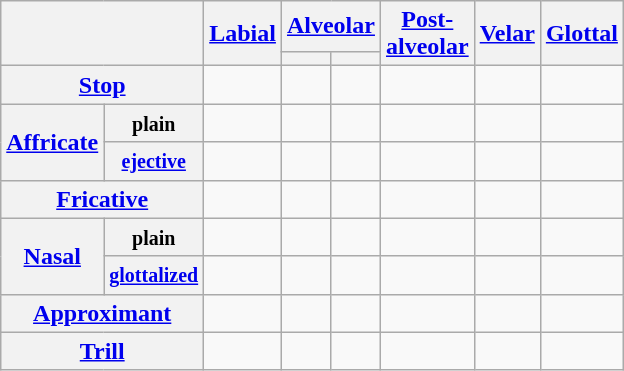<table class="wikitable" style="text-align: center;">
<tr>
<th colspan="2" rowspan="2"></th>
<th rowspan="2"><a href='#'>Labial</a></th>
<th colspan="2"><a href='#'>Alveolar</a></th>
<th rowspan="2"><a href='#'>Post-<br>alveolar</a></th>
<th rowspan="2"><a href='#'>Velar</a></th>
<th rowspan="2"><a href='#'>Glottal</a></th>
</tr>
<tr>
<th></th>
<th></th>
</tr>
<tr>
<th colspan="2"><a href='#'>Stop</a></th>
<td></td>
<td></td>
<td></td>
<td></td>
<td></td>
<td></td>
</tr>
<tr>
<th rowspan="2"><a href='#'>Affricate</a></th>
<th><small>plain</small></th>
<td></td>
<td></td>
<td></td>
<td></td>
<td></td>
<td></td>
</tr>
<tr>
<th><a href='#'><small>ejective</small></a></th>
<td></td>
<td></td>
<td></td>
<td></td>
<td></td>
<td></td>
</tr>
<tr>
<th colspan="2"><a href='#'>Fricative</a></th>
<td></td>
<td></td>
<td></td>
<td></td>
<td></td>
<td></td>
</tr>
<tr>
<th rowspan="2"><a href='#'>Nasal</a></th>
<th><small>plain</small></th>
<td></td>
<td></td>
<td></td>
<td></td>
<td></td>
<td></td>
</tr>
<tr>
<th><small><a href='#'>glottalized</a></small></th>
<td></td>
<td></td>
<td></td>
<td></td>
<td></td>
<td></td>
</tr>
<tr>
<th colspan="2"><a href='#'>Approximant</a></th>
<td></td>
<td></td>
<td></td>
<td></td>
<td></td>
<td></td>
</tr>
<tr>
<th colspan="2"><a href='#'>Trill</a></th>
<td></td>
<td></td>
<td></td>
<td></td>
<td></td>
<td></td>
</tr>
</table>
